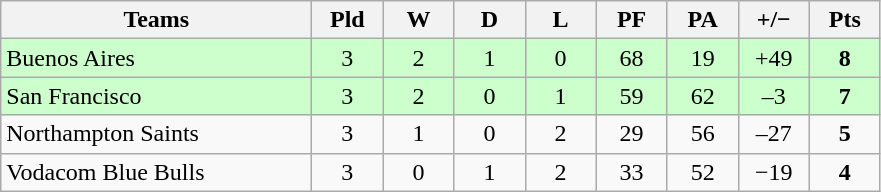<table class="wikitable" style="text-align: center;">
<tr>
<th width="200">Teams</th>
<th width="40">Pld</th>
<th width="40">W</th>
<th width="40">D</th>
<th width="40">L</th>
<th width="40">PF</th>
<th width="40">PA</th>
<th width="40">+/−</th>
<th width="40">Pts</th>
</tr>
<tr bgcolor=ccffcc>
<td align=left> Buenos Aires</td>
<td>3</td>
<td>2</td>
<td>1</td>
<td>0</td>
<td>68</td>
<td>19</td>
<td>+49</td>
<td><strong>8</strong></td>
</tr>
<tr bgcolor=ccffcc>
<td align=left> San Francisco</td>
<td>3</td>
<td>2</td>
<td>0</td>
<td>1</td>
<td>59</td>
<td>62</td>
<td>–3</td>
<td><strong>7</strong></td>
</tr>
<tr>
<td align=left> Northampton Saints</td>
<td>3</td>
<td>1</td>
<td>0</td>
<td>2</td>
<td>29</td>
<td>56</td>
<td>–27</td>
<td><strong>5</strong></td>
</tr>
<tr>
<td align=left> Vodacom Blue Bulls</td>
<td>3</td>
<td>0</td>
<td>1</td>
<td>2</td>
<td>33</td>
<td>52</td>
<td>−19</td>
<td><strong>4</strong></td>
</tr>
</table>
